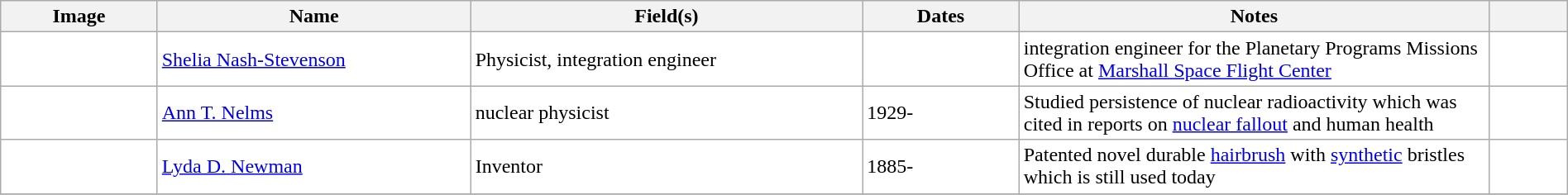<table class="wikitable sortable plainrowheaders" style="width:100%; background:#fff;">
<tr class="unsortable">
<th scope="col" class="unsortable">Image</th>
<th scope="col" style="width:20%;">Name</th>
<th scope="col" style="width:25%;">Field(s)</th>
<th scope="col" style="width:10%;">Dates</th>
<th scope="col" class="unsortable" style="width: 30%">Notes</th>
<th scope="col" class="unsortable" style="width: 5%"></th>
</tr>
<tr>
<td></td>
<td><a href='#'>Shelia Nash-Stevenson</a></td>
<td>Physicist, integration engineer</td>
<td></td>
<td>integration engineer for the Planetary Programs Missions Office at <a href='#'>Marshall Space Flight Center</a></td>
<td></td>
</tr>
<tr>
<td></td>
<td><a href='#'>Ann T. Nelms</a></td>
<td>nuclear physicist</td>
<td>1929-</td>
<td>Studied persistence of nuclear radioactivity which was cited in reports on <a href='#'>nuclear fallout</a> and human health</td>
<td></td>
</tr>
<tr>
<td></td>
<td><a href='#'>Lyda D. Newman</a></td>
<td>Inventor</td>
<td>1885-</td>
<td>Patented novel durable <a href='#'>hairbrush</a> with <a href='#'>synthetic</a> bristles which is still used today</td>
<td></td>
</tr>
<tr>
</tr>
</table>
